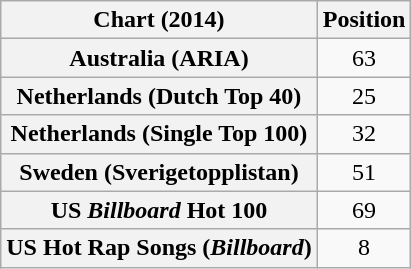<table class="wikitable sortable plainrowheaders" style="text-align:center;">
<tr>
<th>Chart (2014)</th>
<th>Position</th>
</tr>
<tr>
<th scope="row">Australia (ARIA)</th>
<td>63</td>
</tr>
<tr>
<th scope="row">Netherlands (Dutch Top 40)</th>
<td>25</td>
</tr>
<tr>
<th scope="row">Netherlands (Single Top 100)</th>
<td>32</td>
</tr>
<tr>
<th scope="row">Sweden (Sverigetopplistan)</th>
<td>51</td>
</tr>
<tr>
<th scope="row">US <em>Billboard</em> Hot 100</th>
<td>69</td>
</tr>
<tr>
<th scope="row">US Hot Rap Songs (<em>Billboard</em>)</th>
<td>8</td>
</tr>
</table>
